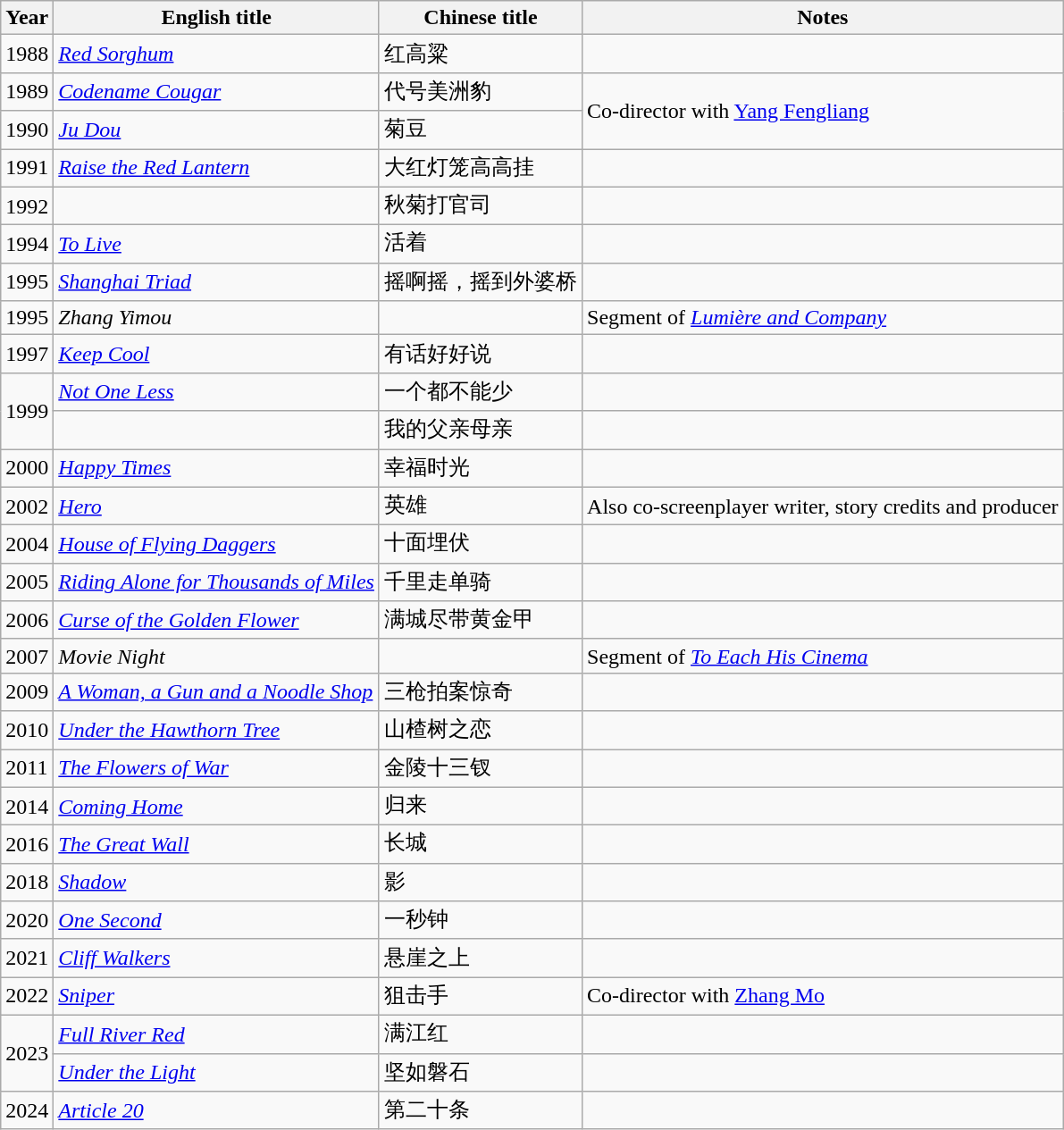<table class="wikitable">
<tr>
<th>Year</th>
<th>English title</th>
<th>Chinese title</th>
<th>Notes</th>
</tr>
<tr>
<td>1988</td>
<td><em><a href='#'>Red Sorghum</a></em></td>
<td>红高粱</td>
<td></td>
</tr>
<tr>
<td>1989</td>
<td><em><a href='#'>Codename Cougar</a></em></td>
<td>代号美洲豹</td>
<td rowspan="2">Co-director with <a href='#'>Yang Fengliang</a></td>
</tr>
<tr>
<td>1990</td>
<td><em><a href='#'>Ju Dou</a></em></td>
<td>菊豆</td>
</tr>
<tr>
<td>1991</td>
<td><em><a href='#'>Raise the Red Lantern</a></em></td>
<td>大红灯笼高高挂</td>
<td></td>
</tr>
<tr>
<td>1992</td>
<td><em></em></td>
<td>秋菊打官司</td>
<td></td>
</tr>
<tr>
<td>1994</td>
<td><em><a href='#'>To Live</a></em></td>
<td>活着</td>
<td></td>
</tr>
<tr>
<td>1995</td>
<td><em><a href='#'>Shanghai Triad</a></em></td>
<td>摇啊摇，摇到外婆桥</td>
<td></td>
</tr>
<tr>
<td>1995</td>
<td><em>Zhang Yimou</em></td>
<td></td>
<td>Segment of <em><a href='#'>Lumière and Company</a></em></td>
</tr>
<tr>
<td>1997</td>
<td><em><a href='#'>Keep Cool</a></em></td>
<td>有话好好说</td>
<td></td>
</tr>
<tr>
<td rowspan="2">1999</td>
<td><em><a href='#'>Not One Less</a></em></td>
<td>一个都不能少</td>
<td></td>
</tr>
<tr>
<td><em></em></td>
<td>我的父亲母亲</td>
<td></td>
</tr>
<tr>
<td>2000</td>
<td><em><a href='#'>Happy Times</a></em></td>
<td>幸福时光</td>
<td></td>
</tr>
<tr>
<td>2002</td>
<td><em><a href='#'>Hero</a></em></td>
<td>英雄</td>
<td>Also co-screenplayer writer, story credits and producer</td>
</tr>
<tr>
<td>2004</td>
<td><em><a href='#'>House of Flying Daggers</a></em></td>
<td>十面埋伏</td>
<td></td>
</tr>
<tr>
<td>2005</td>
<td><em><a href='#'>Riding Alone for Thousands of Miles</a></em></td>
<td>千里走单骑</td>
<td></td>
</tr>
<tr>
<td>2006</td>
<td><em><a href='#'>Curse of the Golden Flower</a></em></td>
<td>满城尽带黄金甲</td>
<td></td>
</tr>
<tr>
<td>2007</td>
<td><em>Movie Night</em></td>
<td></td>
<td>Segment of <em><a href='#'>To Each His Cinema</a></em></td>
</tr>
<tr>
<td>2009</td>
<td><em><a href='#'>A Woman, a Gun and a Noodle Shop</a></em></td>
<td>三枪拍案惊奇</td>
<td></td>
</tr>
<tr>
<td>2010</td>
<td><em><a href='#'>Under the Hawthorn Tree</a></em></td>
<td>山楂树之恋</td>
<td></td>
</tr>
<tr>
<td>2011</td>
<td><em><a href='#'>The Flowers of War</a></em></td>
<td>金陵十三钗</td>
<td></td>
</tr>
<tr>
<td>2014</td>
<td><em><a href='#'>Coming Home</a></em></td>
<td>归来</td>
<td></td>
</tr>
<tr>
<td>2016</td>
<td><em><a href='#'>The Great Wall</a></em></td>
<td>长城</td>
<td></td>
</tr>
<tr>
<td>2018</td>
<td><em><a href='#'>Shadow</a></em></td>
<td>影</td>
<td></td>
</tr>
<tr>
<td>2020</td>
<td><em><a href='#'>One Second</a></em></td>
<td>一秒钟</td>
<td></td>
</tr>
<tr>
<td rowspan=1>2021</td>
<td><em><a href='#'>Cliff Walkers</a></em></td>
<td>悬崖之上</td>
<td></td>
</tr>
<tr>
<td>2022</td>
<td><em><a href='#'>Sniper</a></em></td>
<td>狙击手</td>
<td>Co-director with <a href='#'>Zhang Mo</a></td>
</tr>
<tr>
<td rowspan="2">2023</td>
<td><em><a href='#'>Full River Red</a></em></td>
<td>满江红</td>
<td></td>
</tr>
<tr>
<td><em><a href='#'>Under the Light</a></em></td>
<td>坚如磐石</td>
<td></td>
</tr>
<tr>
<td>2024</td>
<td><em><a href='#'>Article 20</a></em></td>
<td>第二十条</td>
<td></td>
</tr>
</table>
